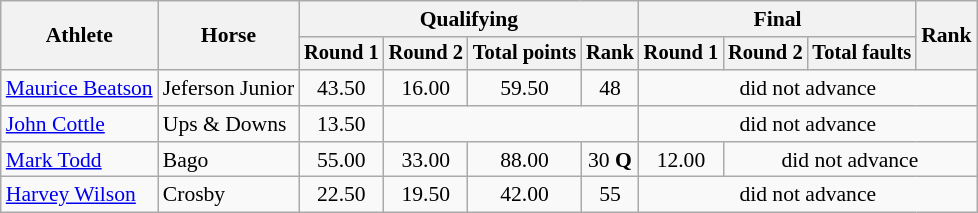<table class=wikitable style="font-size:90%">
<tr>
<th rowspan="2">Athlete</th>
<th rowspan="2">Horse</th>
<th colspan="4">Qualifying</th>
<th colspan="3">Final</th>
<th rowspan="2">Rank</th>
</tr>
<tr style="font-size:95%">
<th>Round 1</th>
<th>Round 2</th>
<th>Total points</th>
<th>Rank</th>
<th>Round 1</th>
<th>Round 2</th>
<th>Total faults</th>
</tr>
<tr align=center>
<td align=left><a href='#'>Maurice Beatson</a></td>
<td align=left>Jeferson Junior</td>
<td>43.50</td>
<td>16.00</td>
<td>59.50</td>
<td>48</td>
<td colspan=4>did not advance</td>
</tr>
<tr align=center>
<td align=left><a href='#'>John Cottle</a></td>
<td align=left>Ups & Downs</td>
<td>13.50</td>
<td colspan=3></td>
<td colspan=4>did not advance</td>
</tr>
<tr align=center>
<td align=left><a href='#'>Mark Todd</a></td>
<td align=left>Bago</td>
<td>55.00</td>
<td>33.00</td>
<td>88.00</td>
<td>30 <strong>Q</strong></td>
<td>12.00</td>
<td colspan=3>did not advance</td>
</tr>
<tr align=center>
<td align=left><a href='#'>Harvey Wilson</a></td>
<td align=left>Crosby</td>
<td>22.50</td>
<td>19.50</td>
<td>42.00</td>
<td>55</td>
<td colspan=4>did not advance</td>
</tr>
</table>
